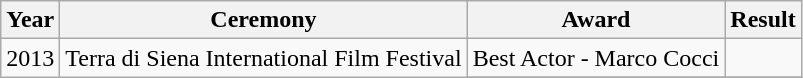<table class="wikitable">
<tr>
<th>Year</th>
<th>Ceremony</th>
<th>Award</th>
<th>Result</th>
</tr>
<tr>
<td rowspan="4">2013</td>
<td rowspan="2">Terra di Siena International Film Festival</td>
<td>Best Actor - Marco Cocci</td>
<td></td>
</tr>
<tr>
</tr>
</table>
